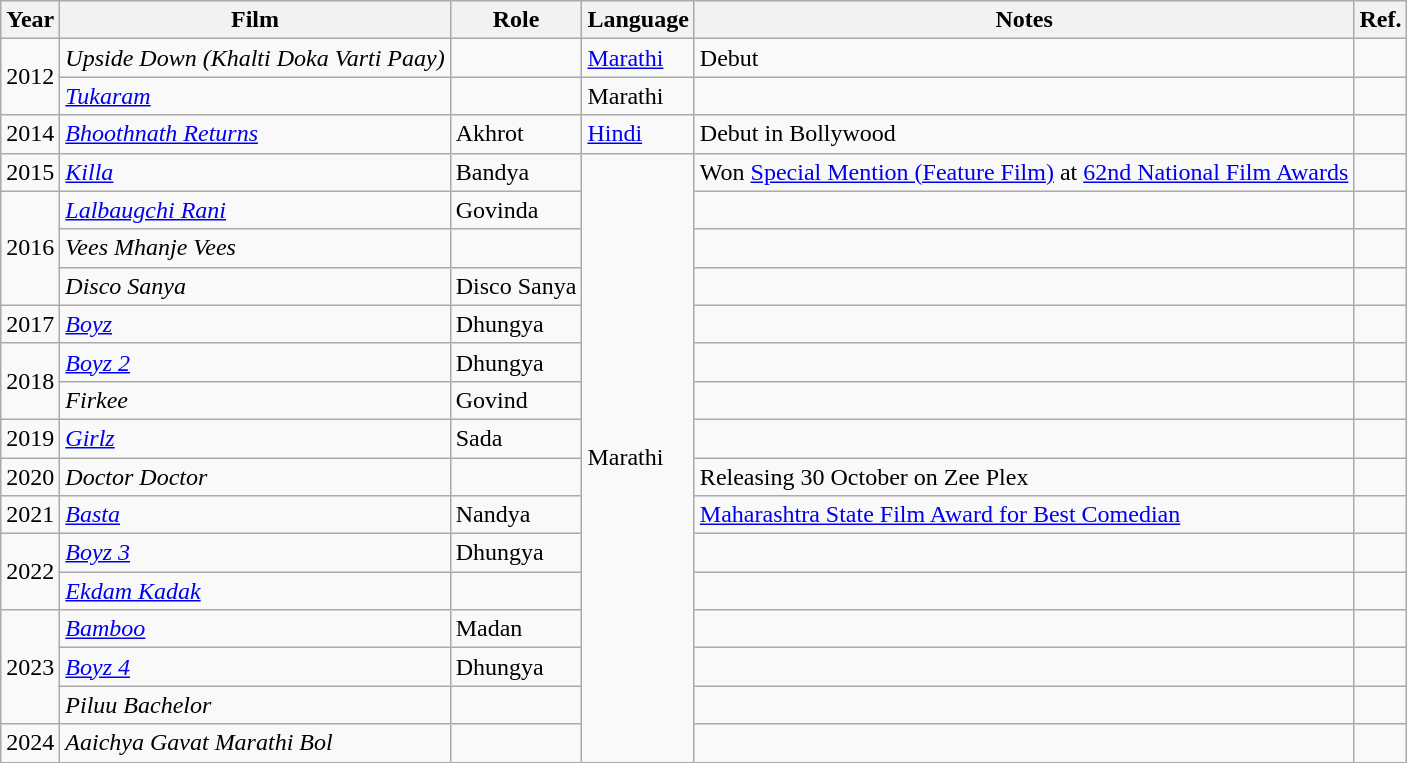<table class="wikitable">
<tr>
<th>Year</th>
<th>Film</th>
<th>Role</th>
<th>Language</th>
<th>Notes</th>
<th>Ref.</th>
</tr>
<tr>
<td Rowspan="2">2012</td>
<td><em>Upside Down (Khalti Doka Varti Paay)</em></td>
<td></td>
<td><a href='#'>Marathi</a></td>
<td>Debut</td>
<td></td>
</tr>
<tr>
<td><em><a href='#'>Tukaram</a></em></td>
<td></td>
<td>Marathi</td>
<td></td>
<td></td>
</tr>
<tr>
<td>2014</td>
<td><em><a href='#'>Bhoothnath Returns</a></em></td>
<td>Akhrot</td>
<td><a href='#'>Hindi</a></td>
<td>Debut in Bollywood</td>
<td></td>
</tr>
<tr>
<td>2015</td>
<td><em><a href='#'>Killa</a></em></td>
<td>Bandya</td>
<td Rowspan="16">Marathi</td>
<td>Won <a href='#'>Special Mention (Feature Film)</a> at <a href='#'>62nd National Film Awards</a></td>
<td></td>
</tr>
<tr>
<td Rowspan="3">2016</td>
<td><em><a href='#'>Lalbaugchi Rani</a></em></td>
<td>Govinda</td>
<td></td>
<td></td>
</tr>
<tr>
<td><em>Vees Mhanje Vees</em></td>
<td></td>
<td></td>
<td></td>
</tr>
<tr>
<td><em>Disco Sanya</em></td>
<td>Disco Sanya</td>
<td></td>
<td></td>
</tr>
<tr>
<td>2017</td>
<td><em><a href='#'>Boyz</a></em></td>
<td>Dhungya</td>
<td></td>
<td></td>
</tr>
<tr>
<td Rowspan="2">2018</td>
<td><em><a href='#'>Boyz 2</a></em></td>
<td>Dhungya</td>
<td></td>
<td></td>
</tr>
<tr>
<td><em>Firkee</em></td>
<td>Govind</td>
<td></td>
<td></td>
</tr>
<tr>
<td>2019</td>
<td><em><a href='#'>Girlz</a></em></td>
<td>Sada</td>
<td></td>
<td></td>
</tr>
<tr>
<td>2020</td>
<td><em>Doctor Doctor</em></td>
<td></td>
<td>Releasing 30 October on Zee Plex</td>
<td></td>
</tr>
<tr>
<td>2021</td>
<td><a href='#'><em>Basta</em></a></td>
<td>Nandya</td>
<td><a href='#'>Maharashtra State Film Award for Best Comedian</a></td>
<td></td>
</tr>
<tr>
<td Rowspan="2">2022</td>
<td><em><a href='#'>Boyz 3</a></em></td>
<td>Dhungya</td>
<td></td>
<td></td>
</tr>
<tr>
<td><em><a href='#'>Ekdam Kadak</a></em></td>
<td></td>
<td></td>
<td></td>
</tr>
<tr>
<td rowspan="3">2023</td>
<td><em><a href='#'>Bamboo</a></em></td>
<td>Madan</td>
<td></td>
<td></td>
</tr>
<tr>
<td><em><a href='#'>Boyz 4</a></em></td>
<td>Dhungya</td>
<td></td>
<td></td>
</tr>
<tr>
<td><em>Piluu Bachelor</em></td>
<td></td>
<td></td>
<td></td>
</tr>
<tr>
<td>2024</td>
<td><em>Aaichya Gavat Marathi Bol</em></td>
<td></td>
<td></td>
<td></td>
</tr>
</table>
